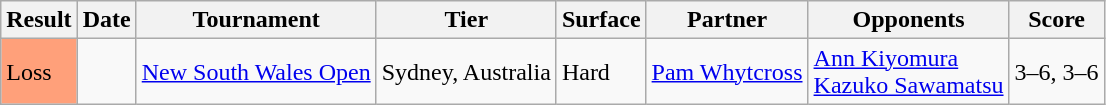<table class="sortable wikitable">
<tr>
<th>Result</th>
<th>Date</th>
<th>Tournament</th>
<th>Tier</th>
<th>Surface</th>
<th>Partner</th>
<th>Opponents</th>
<th class="unsortable">Score</th>
</tr>
<tr>
<td style="background:#ffa07a;">Loss</td>
<td></td>
<td><a href='#'>New South Wales Open</a></td>
<td>Sydney, Australia</td>
<td>Hard</td>
<td> <a href='#'>Pam Whytcross</a></td>
<td> <a href='#'>Ann Kiyomura</a><br> <a href='#'>Kazuko Sawamatsu</a></td>
<td>3–6, 3–6</td>
</tr>
</table>
